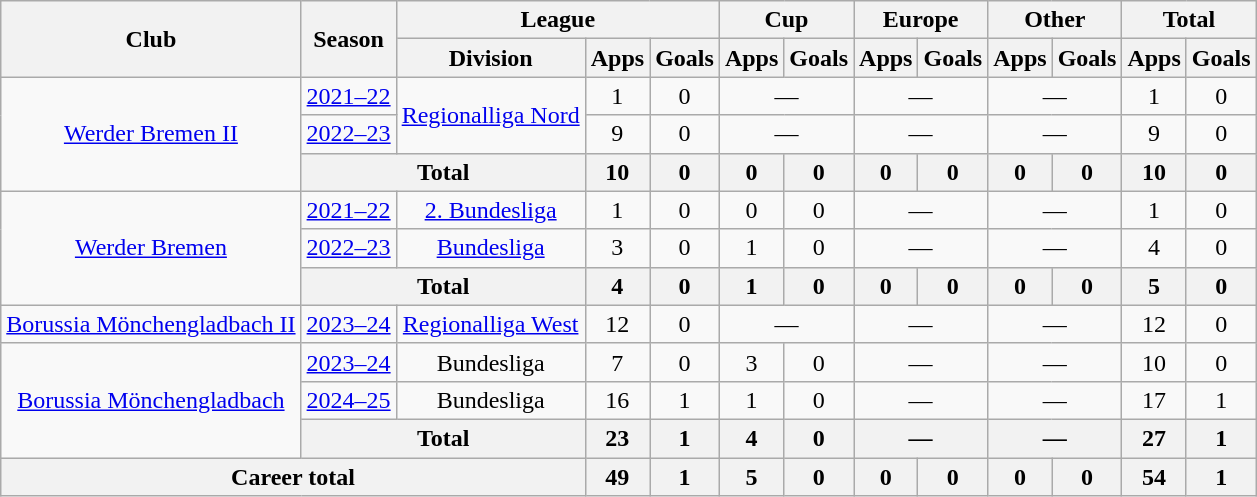<table class="wikitable" style="text-align:center">
<tr>
<th rowspan="2">Club</th>
<th rowspan="2">Season</th>
<th colspan="3">League</th>
<th colspan="2">Cup</th>
<th colspan="2">Europe</th>
<th colspan="2">Other</th>
<th colspan="2">Total</th>
</tr>
<tr>
<th>Division</th>
<th>Apps</th>
<th>Goals</th>
<th>Apps</th>
<th>Goals</th>
<th>Apps</th>
<th>Goals</th>
<th>Apps</th>
<th>Goals</th>
<th>Apps</th>
<th>Goals</th>
</tr>
<tr>
<td rowspan="3"><a href='#'>Werder Bremen II</a></td>
<td><a href='#'>2021–22</a></td>
<td rowspan="2"><a href='#'>Regionalliga Nord</a></td>
<td>1</td>
<td>0</td>
<td colspan="2">—</td>
<td colspan="2">—</td>
<td colspan="2">—</td>
<td>1</td>
<td>0</td>
</tr>
<tr>
<td><a href='#'>2022–23</a></td>
<td>9</td>
<td>0</td>
<td colspan="2">—</td>
<td colspan="2">—</td>
<td colspan="2">—</td>
<td>9</td>
<td>0</td>
</tr>
<tr>
<th colspan="2">Total</th>
<th>10</th>
<th>0</th>
<th>0</th>
<th>0</th>
<th>0</th>
<th>0</th>
<th>0</th>
<th>0</th>
<th>10</th>
<th>0</th>
</tr>
<tr>
<td rowspan="3"><a href='#'>Werder Bremen</a></td>
<td><a href='#'>2021–22</a></td>
<td><a href='#'>2. Bundesliga</a></td>
<td>1</td>
<td>0</td>
<td>0</td>
<td>0</td>
<td colspan="2">—</td>
<td colspan="2">—</td>
<td>1</td>
<td>0</td>
</tr>
<tr>
<td><a href='#'>2022–23</a></td>
<td><a href='#'>Bundesliga</a></td>
<td>3</td>
<td>0</td>
<td>1</td>
<td>0</td>
<td colspan="2">—</td>
<td colspan="2">—</td>
<td>4</td>
<td>0</td>
</tr>
<tr>
<th colspan="2">Total</th>
<th>4</th>
<th>0</th>
<th>1</th>
<th>0</th>
<th>0</th>
<th>0</th>
<th>0</th>
<th>0</th>
<th>5</th>
<th>0</th>
</tr>
<tr>
<td><a href='#'>Borussia Mönchengladbach II</a></td>
<td><a href='#'>2023–24</a></td>
<td><a href='#'>Regionalliga West</a></td>
<td>12</td>
<td>0</td>
<td colspan="2">—</td>
<td colspan="2">—</td>
<td colspan="2">—</td>
<td>12</td>
<td>0</td>
</tr>
<tr>
<td rowspan="3"><a href='#'>Borussia Mönchengladbach</a></td>
<td><a href='#'>2023–24</a></td>
<td>Bundesliga</td>
<td>7</td>
<td>0</td>
<td>3</td>
<td>0</td>
<td colspan="2">—</td>
<td colspan="2">—</td>
<td>10</td>
<td>0</td>
</tr>
<tr>
<td><a href='#'>2024–25</a></td>
<td>Bundesliga</td>
<td>16</td>
<td>1</td>
<td>1</td>
<td>0</td>
<td colspan="2">—</td>
<td colspan="2">—</td>
<td>17</td>
<td>1</td>
</tr>
<tr>
<th colspan="2">Total</th>
<th>23</th>
<th>1</th>
<th>4</th>
<th>0</th>
<th colspan="2">—</th>
<th colspan="2">—</th>
<th>27</th>
<th>1</th>
</tr>
<tr>
<th colspan="3">Career total</th>
<th>49</th>
<th>1</th>
<th>5</th>
<th>0</th>
<th>0</th>
<th>0</th>
<th>0</th>
<th>0</th>
<th>54</th>
<th>1</th>
</tr>
</table>
